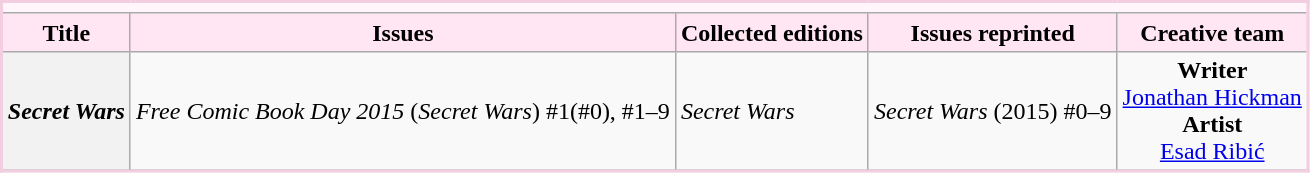<table class="wikitable collapsible"  style="text-align:center; border:2px solid #f2cee0; font-weight:normal;">
<tr>
<th colspan="5" style="background:#fff5fa;"></th>
</tr>
<tr>
<th scope="col" style="text-align:center; background:#ffe6f2;">Title</th>
<th scope="col" style="text-align:center; background:#ffe6f2;">Issues</th>
<th scope="col" style="text-align:center; background:#ffe6f2;">Collected editions</th>
<th scope="col" style="text-align:center; background:#ffe6f2;">Issues reprinted</th>
<th scope="col" style="text-align:center; background:#ffe6f2;">Creative team</th>
</tr>
<tr>
<th><em>Secret Wars</em></th>
<td><em>Free Comic Book Day 2015</em> (<em>Secret Wars</em>) #1(#0), #1–9</td>
<td style="text-align:left;"><em>Secret Wars</em></td>
<td style="text-align:left;"><em>Secret Wars</em> (2015) #0–9</td>
<td><strong>Writer</strong><br><a href='#'>Jonathan Hickman</a><br><strong>Artist</strong><br><a href='#'>Esad Ribić</a></td>
</tr>
<tr>
</tr>
</table>
